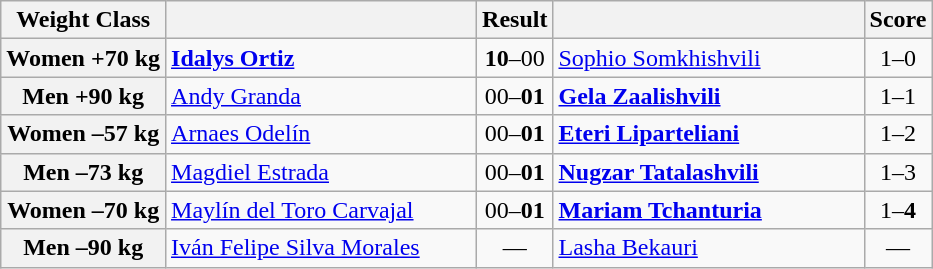<table class="wikitable">
<tr>
<th>Weight Class</th>
<th style="width: 200px;"></th>
<th>Result</th>
<th style="width: 200px;"></th>
<th>Score</th>
</tr>
<tr>
<th>Women +70 kg</th>
<td><strong><a href='#'>Idalys Ortiz</a></strong></td>
<td align=center><strong>10</strong>–00</td>
<td><a href='#'>Sophio Somkhishvili</a></td>
<td align=center>1–0</td>
</tr>
<tr>
<th>Men +90 kg</th>
<td><a href='#'>Andy Granda</a></td>
<td align=center>00–<strong>01</strong></td>
<td><strong><a href='#'>Gela Zaalishvili</a></strong></td>
<td align=center>1–1</td>
</tr>
<tr>
<th>Women –57 kg</th>
<td><a href='#'>Arnaes Odelín</a></td>
<td align=center>00–<strong>01</strong></td>
<td><strong><a href='#'>Eteri Liparteliani</a></strong></td>
<td align=center>1–2</td>
</tr>
<tr>
<th>Men –73 kg</th>
<td><a href='#'>Magdiel Estrada</a></td>
<td align=center>00–<strong>01</strong></td>
<td><strong><a href='#'>Nugzar Tatalashvili</a></strong></td>
<td align=center>1–3</td>
</tr>
<tr>
<th>Women –70 kg</th>
<td><a href='#'>Maylín del Toro Carvajal</a></td>
<td align=center>00–<strong>01</strong></td>
<td><strong><a href='#'>Mariam Tchanturia</a> </strong></td>
<td align=center>1–<strong>4</strong></td>
</tr>
<tr>
<th>Men –90 kg</th>
<td><a href='#'>Iván Felipe Silva Morales</a></td>
<td align=center>—</td>
<td><a href='#'>Lasha Bekauri</a></td>
<td align=center>—</td>
</tr>
</table>
